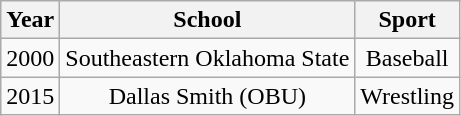<table class="wikitable" style=text-align:center>
<tr>
<th>Year</th>
<th>School</th>
<th>Sport</th>
</tr>
<tr>
<td>2000</td>
<td>Southeastern Oklahoma State</td>
<td>Baseball</td>
</tr>
<tr>
<td>2015</td>
<td>Dallas Smith (OBU)</td>
<td>Wrestling</td>
</tr>
</table>
